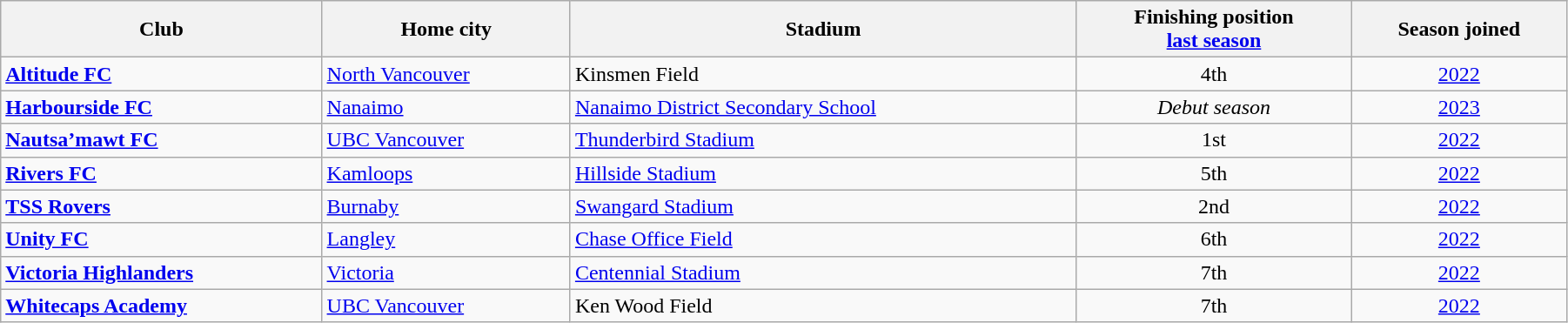<table class="wikitable sortable" width=95% style="font-size:100%">
<tr>
<th>Club</th>
<th>Home city</th>
<th>Stadium</th>
<th>Finishing position<br><a href='#'>last season</a></th>
<th>Season joined</th>
</tr>
<tr>
<td style="text-align:left;"><strong><a href='#'>Altitude FC</a></strong></td>
<td><a href='#'>North Vancouver</a></td>
<td>Kinsmen Field</td>
<td align=center>4th</td>
<td align=center><a href='#'>2022</a></td>
</tr>
<tr>
<td style="text-align:left;"><strong><a href='#'>Harbourside FC</a></strong></td>
<td><a href='#'>Nanaimo</a></td>
<td><a href='#'>Nanaimo District Secondary School</a></td>
<td align=center><em>Debut season</em></td>
<td align=center><a href='#'>2023</a></td>
</tr>
<tr>
<td style="text-align:left;"><strong><a href='#'>Nautsa’mawt FC</a></strong></td>
<td><a href='#'>UBC Vancouver</a></td>
<td><a href='#'>Thunderbird Stadium</a></td>
<td align=center>1st</td>
<td align=center><a href='#'>2022</a></td>
</tr>
<tr>
<td style="text-align:left;"><strong><a href='#'>Rivers FC</a></strong></td>
<td><a href='#'>Kamloops</a></td>
<td><a href='#'>Hillside Stadium</a></td>
<td align=center>5th</td>
<td align=center><a href='#'>2022</a></td>
</tr>
<tr>
<td style="text-align:left;"><strong><a href='#'>TSS Rovers</a></strong></td>
<td><a href='#'>Burnaby</a></td>
<td><a href='#'>Swangard Stadium</a></td>
<td align=center>2nd</td>
<td align=center><a href='#'>2022</a></td>
</tr>
<tr>
<td style="text-align:left;"><strong><a href='#'>Unity FC</a></strong></td>
<td><a href='#'>Langley</a></td>
<td><a href='#'>Chase Office Field</a></td>
<td align=center>6th</td>
<td align=center><a href='#'>2022</a></td>
</tr>
<tr>
<td style="text-align:left;"><strong><a href='#'>Victoria Highlanders</a></strong></td>
<td><a href='#'>Victoria</a></td>
<td><a href='#'>Centennial Stadium</a></td>
<td align=center>7th</td>
<td align=center><a href='#'>2022</a></td>
</tr>
<tr>
<td style="text-align:left;"><strong><a href='#'>Whitecaps Academy</a></strong></td>
<td><a href='#'>UBC Vancouver</a></td>
<td>Ken Wood Field</td>
<td align=center>7th</td>
<td align=center><a href='#'>2022</a></td>
</tr>
</table>
